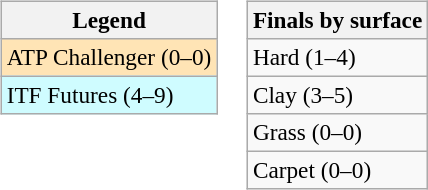<table>
<tr valign=top>
<td><br><table class=wikitable style=font-size:97%>
<tr>
<th>Legend</th>
</tr>
<tr bgcolor=moccasin>
<td>ATP Challenger (0–0)</td>
</tr>
<tr bgcolor=cffcff>
<td>ITF Futures (4–9)</td>
</tr>
</table>
</td>
<td><br><table class=wikitable style=font-size:97%>
<tr>
<th>Finals by surface</th>
</tr>
<tr>
<td>Hard (1–4)</td>
</tr>
<tr>
<td>Clay (3–5)</td>
</tr>
<tr>
<td>Grass (0–0)</td>
</tr>
<tr>
<td>Carpet (0–0)</td>
</tr>
</table>
</td>
</tr>
</table>
